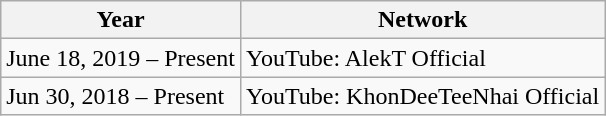<table class="wikitable">
<tr>
<th>Year</th>
<th>Network</th>
</tr>
<tr>
<td>June 18, 2019 – Present</td>
<td>YouTube: AlekT Official</td>
</tr>
<tr>
<td>Jun 30, 2018 – Present</td>
<td>YouTube: KhonDeeTeeNhai Official</td>
</tr>
</table>
